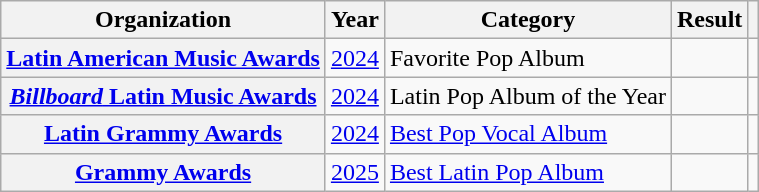<table class="wikitable plainrowheaders">
<tr>
<th scope="col">Organization</th>
<th scope="col">Year</th>
<th scope="col">Category</th>
<th scope="col">Result</th>
<th scope="col" class="unsortable"></th>
</tr>
<tr>
<th scope="row"><a href='#'>Latin American Music Awards</a></th>
<td><a href='#'>2024</a></td>
<td>Favorite Pop Album</td>
<td></td>
<td style="text-align:center"></td>
</tr>
<tr>
<th scope="row"><a href='#'><em>Billboard</em> Latin Music Awards</a></th>
<td><a href='#'>2024</a></td>
<td>Latin Pop Album of the Year</td>
<td></td>
<td style="text-align:center"></td>
</tr>
<tr>
<th scope="row"><a href='#'>Latin Grammy Awards</a></th>
<td><a href='#'>2024</a></td>
<td><a href='#'>Best Pop Vocal Album</a></td>
<td></td>
<td style="text-align:center"></td>
</tr>
<tr>
<th scope="row"><a href='#'>Grammy Awards</a></th>
<td><a href='#'>2025</a></td>
<td><a href='#'>Best Latin Pop Album</a></td>
<td></td>
<td style="text-align:center"></td>
</tr>
</table>
